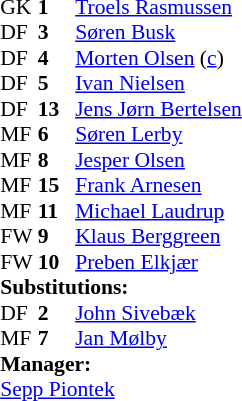<table cellspacing="0" cellpadding="0" style="font-size:90%; margin:auto;">
<tr>
<th width=25></th>
<th width=25></th>
</tr>
<tr>
<td>GK</td>
<td><strong>1</strong></td>
<td><a href='#'>Troels Rasmussen</a></td>
</tr>
<tr>
<td>DF</td>
<td><strong>3</strong></td>
<td><a href='#'>Søren Busk</a></td>
</tr>
<tr>
<td>DF</td>
<td><strong>4</strong></td>
<td><a href='#'>Morten Olsen</a> (<a href='#'>c</a>)</td>
</tr>
<tr>
<td>DF</td>
<td><strong>5</strong></td>
<td><a href='#'>Ivan Nielsen</a></td>
</tr>
<tr>
<td>DF</td>
<td><strong>13</strong></td>
<td><a href='#'>Jens Jørn Bertelsen</a></td>
</tr>
<tr>
<td>MF</td>
<td><strong>6</strong></td>
<td><a href='#'>Søren Lerby</a></td>
</tr>
<tr>
<td>MF</td>
<td><strong>8</strong></td>
<td><a href='#'>Jesper Olsen</a></td>
<td></td>
<td></td>
</tr>
<tr>
<td>MF</td>
<td><strong>15</strong></td>
<td><a href='#'>Frank Arnesen</a></td>
<td></td>
<td></td>
</tr>
<tr>
<td>MF</td>
<td><strong>11</strong></td>
<td><a href='#'>Michael Laudrup</a></td>
</tr>
<tr>
<td>FW</td>
<td><strong>9</strong></td>
<td><a href='#'>Klaus Berggreen</a></td>
<td></td>
</tr>
<tr>
<td>FW</td>
<td><strong>10</strong></td>
<td><a href='#'>Preben Elkjær</a></td>
</tr>
<tr>
<td colspan=3><strong>Substitutions:</strong></td>
</tr>
<tr>
<td>DF</td>
<td><strong>2</strong></td>
<td><a href='#'>John Sivebæk</a></td>
<td></td>
<td></td>
</tr>
<tr>
<td>MF</td>
<td><strong>7</strong></td>
<td><a href='#'>Jan Mølby</a></td>
<td></td>
<td></td>
</tr>
<tr>
<td colspan=3><strong>Manager:</strong></td>
</tr>
<tr>
<td colspan=3> <a href='#'>Sepp Piontek</a></td>
</tr>
</table>
